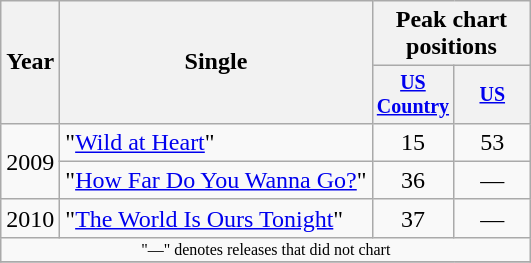<table class="wikitable" style="text-align:center;">
<tr>
<th rowspan="2">Year</th>
<th rowspan="2">Single</th>
<th colspan="2">Peak chart<br>positions</th>
</tr>
<tr style="font-size:smaller;">
<th width="45"><a href='#'>US Country</a></th>
<th width="45"><a href='#'>US</a></th>
</tr>
<tr>
<td rowspan="2">2009</td>
<td align="left">"<a href='#'>Wild at Heart</a>"</td>
<td>15</td>
<td>53</td>
</tr>
<tr>
<td align="left">"<a href='#'>How Far Do You Wanna Go?</a>"</td>
<td>36</td>
<td>—</td>
</tr>
<tr>
<td>2010</td>
<td align="left">"<a href='#'>The World Is Ours Tonight</a>"</td>
<td>37</td>
<td>—</td>
</tr>
<tr>
<td colspan="4" style="font-size:8pt">"—" denotes releases that did not chart</td>
</tr>
<tr>
</tr>
</table>
